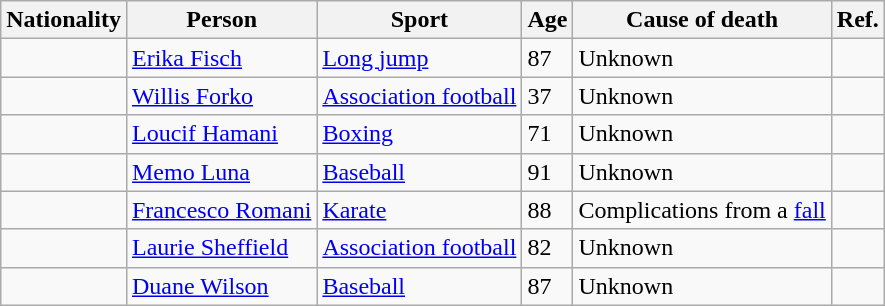<table class="wikitable source">
<tr>
<th>Nationality</th>
<th>Person</th>
<th>Sport</th>
<th>Age</th>
<th>Cause of death</th>
<th>Ref.</th>
</tr>
<tr>
<td></td>
<td><a href='#'>Erika Fisch</a></td>
<td><a href='#'>Long jump</a></td>
<td>87</td>
<td>Unknown</td>
<td></td>
</tr>
<tr>
<td></td>
<td><a href='#'>Willis Forko</a></td>
<td><a href='#'>Association football</a></td>
<td>37</td>
<td>Unknown</td>
<td></td>
</tr>
<tr>
<td></td>
<td><a href='#'>Loucif Hamani</a></td>
<td><a href='#'>Boxing</a></td>
<td>71</td>
<td>Unknown</td>
<td></td>
</tr>
<tr>
<td></td>
<td><a href='#'>Memo Luna</a></td>
<td><a href='#'>Baseball</a></td>
<td>91</td>
<td>Unknown</td>
<td></td>
</tr>
<tr>
<td></td>
<td><a href='#'>Francesco Romani</a></td>
<td><a href='#'>Karate</a></td>
<td>88</td>
<td>Complications from a <a href='#'>fall</a></td>
<td></td>
</tr>
<tr>
<td></td>
<td><a href='#'>Laurie Sheffield</a></td>
<td><a href='#'>Association football</a></td>
<td>82</td>
<td>Unknown</td>
<td></td>
</tr>
<tr>
<td></td>
<td><a href='#'>Duane Wilson</a></td>
<td><a href='#'>Baseball</a></td>
<td>87</td>
<td>Unknown</td>
<td></td>
</tr>
</table>
